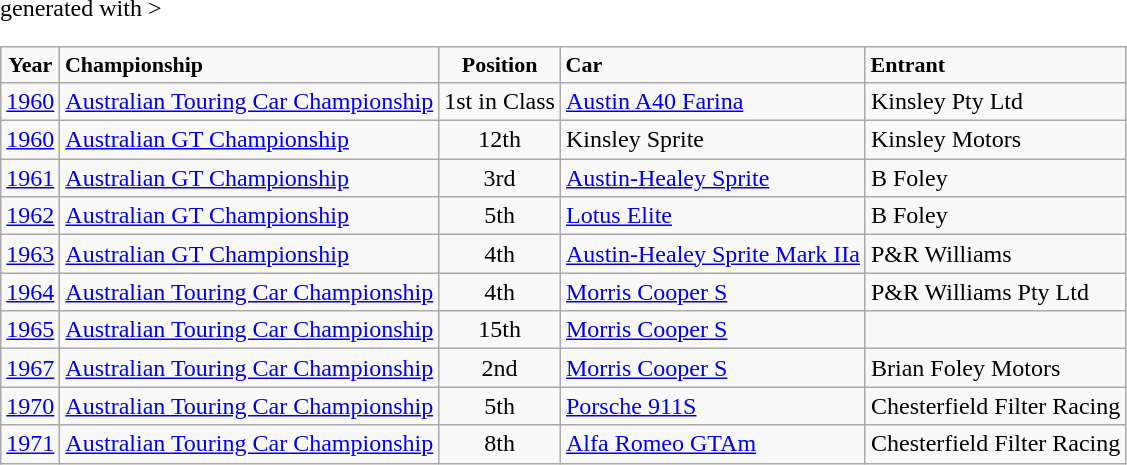<table class="wikitable" <hiddentext>generated with >
<tr style="font-size:11pt;font-weight:bold">
<td align="center">Year</td>
<td>Championship</td>
<td align="center">Position</td>
<td>Car</td>
<td>Entrant</td>
</tr>
<tr>
<td align="center"><a href='#'>1960</a></td>
<td><a href='#'>Australian Touring Car Championship</a></td>
<td align="center">1st in Class</td>
<td><a href='#'>Austin A40 Farina</a></td>
<td>Kinsley Pty Ltd</td>
</tr>
<tr>
<td align="center"><a href='#'>1960</a></td>
<td><a href='#'>Australian GT Championship</a></td>
<td align="center">12th</td>
<td>Kinsley Sprite</td>
<td>Kinsley Motors</td>
</tr>
<tr>
<td align="center"><a href='#'>1961</a></td>
<td><a href='#'>Australian GT Championship</a></td>
<td align="center">3rd</td>
<td><a href='#'>Austin-Healey Sprite</a></td>
<td>B Foley</td>
</tr>
<tr>
<td align="center"><a href='#'>1962</a></td>
<td><a href='#'>Australian GT Championship</a></td>
<td align="center">5th</td>
<td><a href='#'>Lotus Elite</a></td>
<td>B Foley</td>
</tr>
<tr>
<td align="center"><a href='#'>1963</a></td>
<td><a href='#'>Australian GT Championship</a></td>
<td align="center">4th</td>
<td><a href='#'>Austin-Healey Sprite Mark IIa</a></td>
<td>P&R Williams</td>
</tr>
<tr>
<td align="center"><a href='#'>1964</a></td>
<td><a href='#'>Australian Touring Car Championship</a></td>
<td align="center">4th</td>
<td><a href='#'>Morris Cooper S</a></td>
<td>P&R Williams Pty Ltd</td>
</tr>
<tr>
<td align="center"><a href='#'>1965</a></td>
<td><a href='#'>Australian Touring Car Championship</a></td>
<td align="center">15th</td>
<td><a href='#'>Morris Cooper S</a></td>
<td> </td>
</tr>
<tr>
<td align="center"><a href='#'>1967</a></td>
<td><a href='#'>Australian Touring Car Championship</a></td>
<td align="center">2nd</td>
<td><a href='#'>Morris Cooper S</a></td>
<td>Brian Foley Motors</td>
</tr>
<tr>
<td align="center"><a href='#'>1970</a></td>
<td><a href='#'>Australian Touring Car Championship</a></td>
<td align="center">5th</td>
<td><a href='#'>Porsche 911S</a></td>
<td>Chesterfield Filter Racing</td>
</tr>
<tr>
<td align="center"><a href='#'>1971</a></td>
<td><a href='#'>Australian Touring Car Championship</a></td>
<td align="center">8th</td>
<td><a href='#'>Alfa Romeo GTAm</a></td>
<td>Chesterfield Filter Racing</td>
</tr>
</table>
